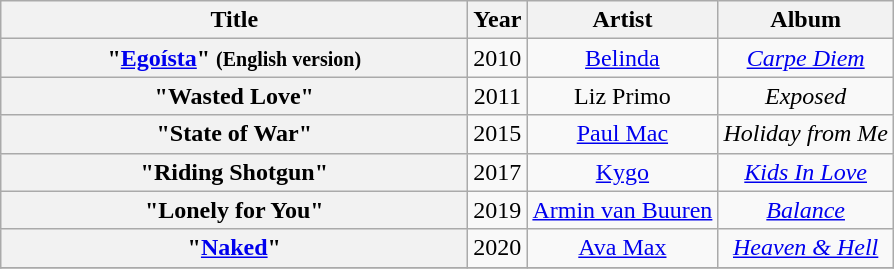<table class="wikitable plainrowheaders" style="text-align:center;">
<tr>
<th scope="col" style="width:19em;">Title</th>
<th scope="col">Year</th>
<th scope="col">Artist</th>
<th scope="col">Album</th>
</tr>
<tr>
<th scope="row">"<a href='#'>Egoísta</a>" <small>(English version)</small> </th>
<td>2010</td>
<td><a href='#'>Belinda</a></td>
<td><em><a href='#'>Carpe Diem</a></em></td>
</tr>
<tr>
<th scope="row">"Wasted Love"</th>
<td>2011</td>
<td>Liz Primo</td>
<td><em>Exposed</em></td>
</tr>
<tr>
<th scope="row">"State of War" </th>
<td>2015</td>
<td><a href='#'>Paul Mac</a></td>
<td><em>Holiday from Me</em></td>
</tr>
<tr>
<th scope="row">"Riding Shotgun" </th>
<td>2017</td>
<td><a href='#'>Kygo</a></td>
<td><em><a href='#'>Kids In Love</a></em></td>
</tr>
<tr>
<th scope="row">"Lonely for You" </th>
<td>2019</td>
<td><a href='#'>Armin van Buuren</a></td>
<td><em><a href='#'>Balance</a></em></td>
</tr>
<tr>
<th scope="row">"<a href='#'>Naked</a>"</th>
<td>2020</td>
<td><a href='#'>Ava Max</a></td>
<td><em><a href='#'>Heaven & Hell</a></em></td>
</tr>
<tr>
</tr>
</table>
